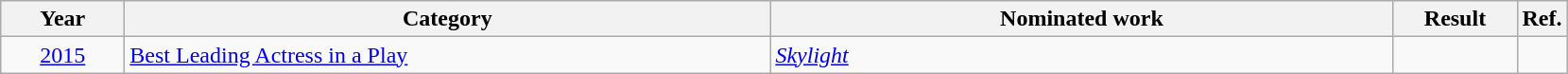<table class=wikitable>
<tr>
<th scope="col" style="width:5em;">Year</th>
<th scope="col" style="width:28em;">Category</th>
<th scope="col" style="width:27em;">Nominated work</th>
<th scope="col" style="width:5em;">Result</th>
<th>Ref.</th>
</tr>
<tr>
<td style="text-align:center;"><a href='#'>2015</a></td>
<td><a href='#'>Best Leading Actress in a Play</a></td>
<td><em><a href='#'>Skylight</a></em></td>
<td></td>
<td style="text-align:center;"></td>
</tr>
</table>
